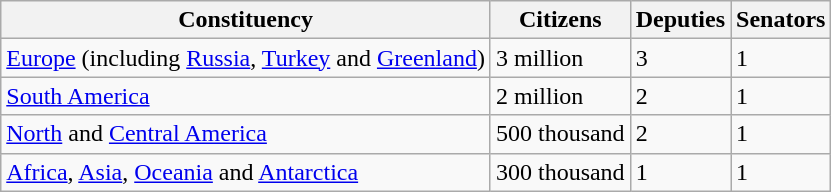<table class=wikitable style=text-align:left>
<tr>
<th>Constituency</th>
<th>Citizens</th>
<th>Deputies</th>
<th>Senators</th>
</tr>
<tr>
<td><a href='#'>Europe</a> (including <a href='#'>Russia</a>, <a href='#'>Turkey</a> and <a href='#'>Greenland</a>)</td>
<td>3 million</td>
<td>3</td>
<td>1</td>
</tr>
<tr>
<td><a href='#'>South America</a></td>
<td>2 million</td>
<td>2</td>
<td>1</td>
</tr>
<tr>
<td><a href='#'>North</a> and <a href='#'>Central America</a></td>
<td>500 thousand</td>
<td>2</td>
<td>1</td>
</tr>
<tr>
<td><a href='#'>Africa</a>, <a href='#'>Asia</a>, <a href='#'>Oceania</a> and <a href='#'>Antarctica</a></td>
<td>300 thousand</td>
<td>1</td>
<td>1</td>
</tr>
</table>
